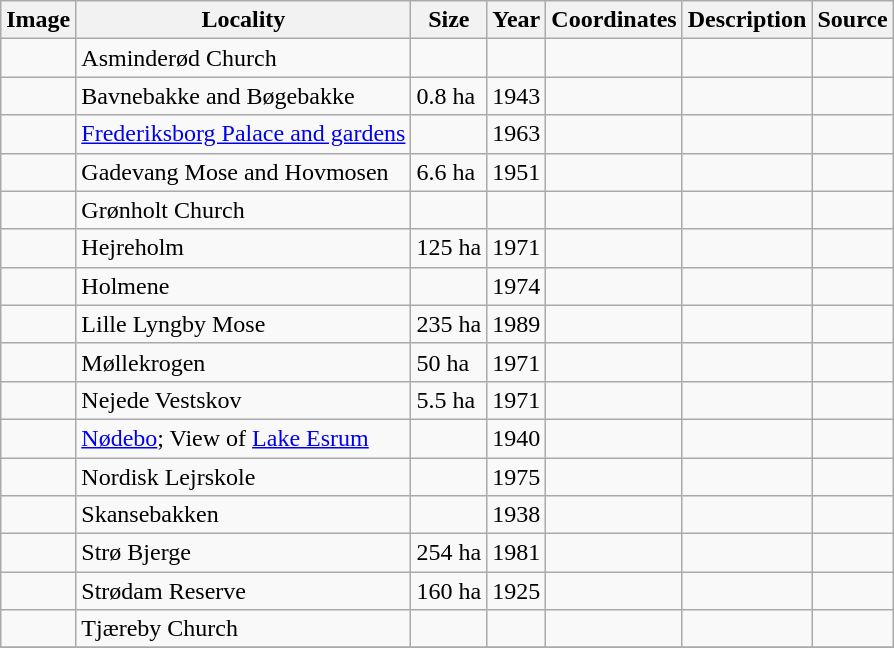<table class="wikitable sortable">
<tr>
<th>Image</th>
<th>Locality</th>
<th>Size</th>
<th>Year</th>
<th>Coordinates</th>
<th>Description</th>
<th>Source</th>
</tr>
<tr>
<td></td>
<td>Asminderød Church</td>
<td></td>
<td></td>
<td></td>
<td></td>
<td></td>
</tr>
<tr>
<td></td>
<td>Bavnebakke and Bøgebakke</td>
<td>0.8 ha</td>
<td>1943</td>
<td></td>
<td></td>
<td></td>
</tr>
<tr>
<td></td>
<td><a href='#'>Frederiksborg Palace and gardens</a></td>
<td></td>
<td>1963</td>
<td></td>
<td></td>
<td></td>
</tr>
<tr>
<td></td>
<td>Gadevang Mose and Hovmosen</td>
<td>6.6 ha</td>
<td>1951</td>
<td></td>
<td></td>
<td></td>
</tr>
<tr>
<td></td>
<td>Grønholt Church</td>
<td></td>
<td></td>
<td></td>
<td></td>
<td></td>
</tr>
<tr>
<td></td>
<td>Hejreholm</td>
<td>125 ha</td>
<td>1971</td>
<td></td>
<td></td>
<td></td>
</tr>
<tr>
<td></td>
<td>Holmene</td>
<td></td>
<td>1974</td>
<td></td>
<td></td>
<td></td>
</tr>
<tr>
<td></td>
<td>Lille Lyngby Mose</td>
<td>235 ha</td>
<td>1989</td>
<td></td>
<td></td>
<td></td>
</tr>
<tr>
<td></td>
<td>Møllekrogen</td>
<td>50 ha</td>
<td>1971</td>
<td></td>
<td></td>
<td></td>
</tr>
<tr>
<td></td>
<td>Nejede Vestskov</td>
<td>5.5 ha</td>
<td>1971</td>
<td></td>
<td></td>
<td></td>
</tr>
<tr>
<td></td>
<td><a href='#'>Nødebo</a>; View of <a href='#'>Lake Esrum</a></td>
<td></td>
<td>1940</td>
<td></td>
<td></td>
<td></td>
</tr>
<tr>
<td></td>
<td>Nordisk Lejrskole</td>
<td></td>
<td>1975</td>
<td></td>
<td></td>
<td></td>
</tr>
<tr>
<td></td>
<td>Skansebakken</td>
<td></td>
<td>1938</td>
<td></td>
<td></td>
<td></td>
</tr>
<tr>
<td></td>
<td>Strø Bjerge</td>
<td>254 ha</td>
<td>1981</td>
<td></td>
<td></td>
<td></td>
</tr>
<tr>
<td></td>
<td>Strødam Reserve</td>
<td>160 ha</td>
<td>1925</td>
<td></td>
<td></td>
<td></td>
</tr>
<tr>
<td></td>
<td>Tjæreby Church</td>
<td></td>
<td></td>
<td></td>
<td></td>
<td></td>
</tr>
<tr>
</tr>
</table>
